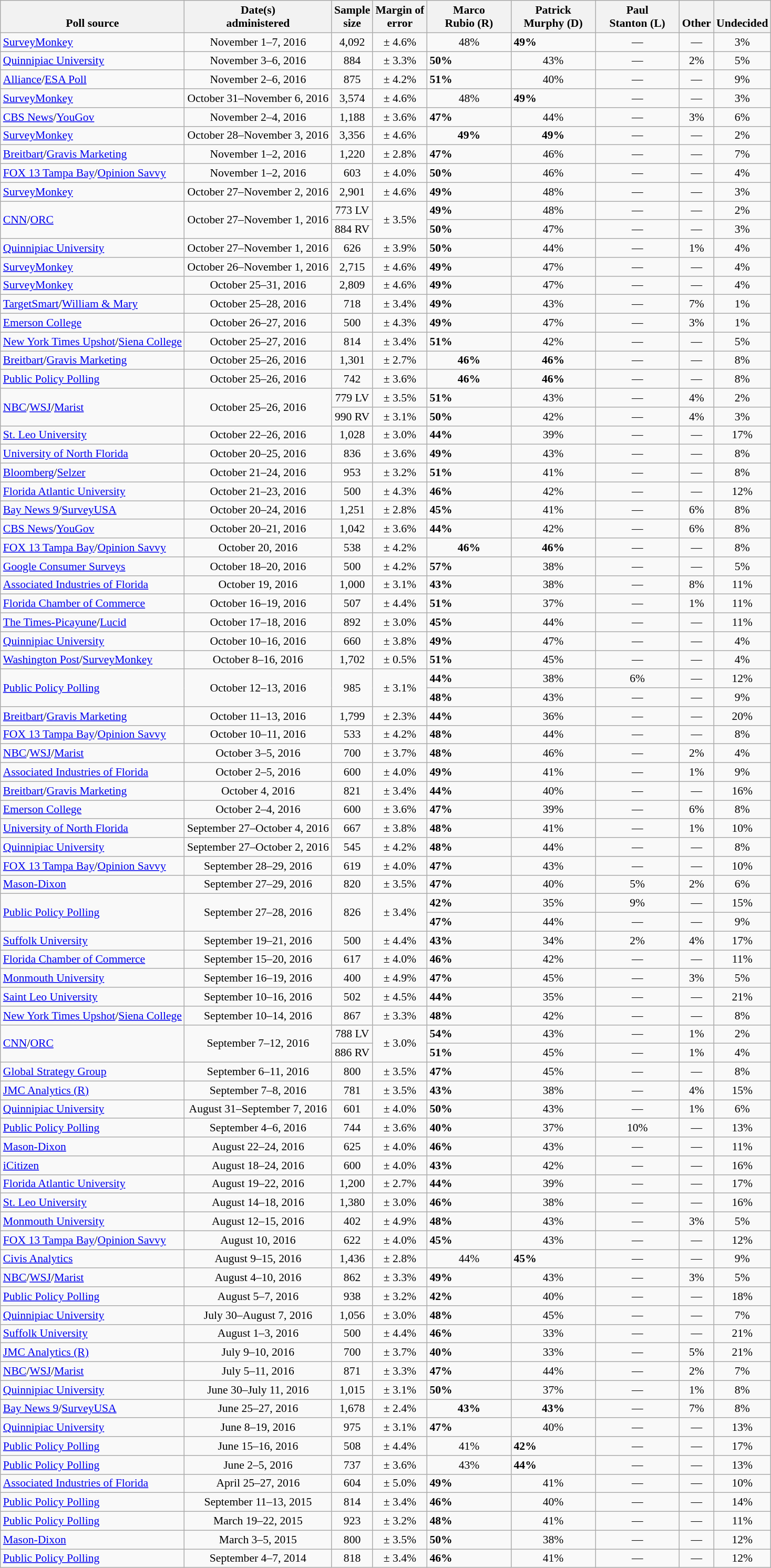<table class="wikitable" style="font-size:90%;">
<tr valign= bottom>
<th>Poll source</th>
<th>Date(s)<br>administered</th>
<th>Sample<br>size</th>
<th>Margin of<br>error</th>
<th style="width:100px;">Marco<br>Rubio (R)</th>
<th style="width:100px;">Patrick<br>Murphy (D)</th>
<th style="width:100px;">Paul<br>Stanton (L)</th>
<th>Other</th>
<th>Undecided</th>
</tr>
<tr>
<td><a href='#'>SurveyMonkey</a></td>
<td align=center>November 1–7, 2016</td>
<td align=center>4,092</td>
<td align=center>± 4.6%</td>
<td align=center>48%</td>
<td><strong>49%</strong></td>
<td align=center>—</td>
<td align=center>—</td>
<td align=center>3%</td>
</tr>
<tr>
<td><a href='#'>Quinnipiac University</a></td>
<td align=center>November 3–6, 2016</td>
<td align=center>884</td>
<td align=center>± 3.3%</td>
<td><strong>50%</strong></td>
<td align=center>43%</td>
<td align=center>—</td>
<td align=center>2%</td>
<td align=center>5%</td>
</tr>
<tr>
<td><a href='#'>Alliance</a>/<a href='#'>ESA Poll</a></td>
<td align=center>November 2–6, 2016</td>
<td align=center>875</td>
<td align=center>± 4.2%</td>
<td><strong>51%</strong></td>
<td align=center>40%</td>
<td align=center>—</td>
<td align=center>—</td>
<td align=center>9%</td>
</tr>
<tr>
<td><a href='#'>SurveyMonkey</a></td>
<td align=center>October 31–November 6, 2016</td>
<td align=center>3,574</td>
<td align=center>± 4.6%</td>
<td align=center>48%</td>
<td><strong>49%</strong></td>
<td align=center>—</td>
<td align=center>—</td>
<td align=center>3%</td>
</tr>
<tr>
<td><a href='#'>CBS News</a>/<a href='#'>YouGov</a></td>
<td align=center>November 2–4, 2016</td>
<td align=center>1,188</td>
<td align=center>± 3.6%</td>
<td><strong>47%</strong></td>
<td align=center>44%</td>
<td align=center>—</td>
<td align=center>3%</td>
<td align=center>6%</td>
</tr>
<tr>
<td><a href='#'>SurveyMonkey</a></td>
<td align=center>October 28–November 3, 2016</td>
<td align=center>3,356</td>
<td align=center>± 4.6%</td>
<td align=center><strong>49%</strong></td>
<td align=center><strong>49%</strong></td>
<td align=center>—</td>
<td align=center>—</td>
<td align=center>2%</td>
</tr>
<tr>
<td><a href='#'>Breitbart</a>/<a href='#'>Gravis Marketing</a></td>
<td align=center>November 1–2, 2016</td>
<td align=center>1,220</td>
<td align=center>± 2.8%</td>
<td><strong>47%</strong></td>
<td align=center>46%</td>
<td align=center>—</td>
<td align=center>—</td>
<td align=center>7%</td>
</tr>
<tr>
<td><a href='#'>FOX 13 Tampa Bay</a>/<a href='#'>Opinion Savvy</a></td>
<td align=center>November 1–2, 2016</td>
<td align=center>603</td>
<td align=center>± 4.0%</td>
<td><strong>50%</strong></td>
<td align=center>46%</td>
<td align=center>—</td>
<td align=center>—</td>
<td align=center>4%</td>
</tr>
<tr>
<td><a href='#'>SurveyMonkey</a></td>
<td align=center>October 27–November 2, 2016</td>
<td align=center>2,901</td>
<td align=center>± 4.6%</td>
<td><strong>49%</strong></td>
<td align=center>48%</td>
<td align=center>—</td>
<td align=center>—</td>
<td align=center>3%</td>
</tr>
<tr>
<td rowspan=2><a href='#'>CNN</a>/<a href='#'>ORC</a></td>
<td align=center rowspan=2>October 27–November 1, 2016</td>
<td align=center>773 LV</td>
<td align=center rowspan=2>± 3.5%</td>
<td><strong>49%</strong></td>
<td align=center>48%</td>
<td align=center>—</td>
<td align=center>—</td>
<td align=center>2%</td>
</tr>
<tr>
<td align=center>884 RV</td>
<td><strong>50%</strong></td>
<td align=center>47%</td>
<td align=center>—</td>
<td align=center>—</td>
<td align=center>3%</td>
</tr>
<tr>
<td><a href='#'>Quinnipiac University</a></td>
<td align=center>October 27–November 1, 2016</td>
<td align=center>626</td>
<td align=center>± 3.9%</td>
<td><strong>50%</strong></td>
<td align=center>44%</td>
<td align=center>—</td>
<td align=center>1%</td>
<td align=center>4%</td>
</tr>
<tr>
<td><a href='#'>SurveyMonkey</a></td>
<td align=center>October 26–November 1, 2016</td>
<td align=center>2,715</td>
<td align=center>± 4.6%</td>
<td><strong>49%</strong></td>
<td align=center>47%</td>
<td align=center>—</td>
<td align=center>—</td>
<td align=center>4%</td>
</tr>
<tr>
<td><a href='#'>SurveyMonkey</a></td>
<td align=center>October 25–31, 2016</td>
<td align=center>2,809</td>
<td align=center>± 4.6%</td>
<td><strong>49%</strong></td>
<td align=center>47%</td>
<td align=center>—</td>
<td align=center>—</td>
<td align=center>4%</td>
</tr>
<tr>
<td><a href='#'>TargetSmart</a>/<a href='#'>William & Mary</a></td>
<td align=center>October 25–28, 2016</td>
<td align=center>718</td>
<td align=center>± 3.4%</td>
<td><strong>49%</strong></td>
<td align=center>43%</td>
<td align=center>—</td>
<td align=center>7%</td>
<td align=center>1%</td>
</tr>
<tr>
<td><a href='#'>Emerson College</a></td>
<td align=center>October 26–27, 2016</td>
<td align=center>500</td>
<td align=center>± 4.3%</td>
<td><strong>49%</strong></td>
<td align=center>47%</td>
<td align=center>—</td>
<td align=center>3%</td>
<td align=center>1%</td>
</tr>
<tr>
<td><a href='#'>New York Times Upshot</a>/<a href='#'>Siena College</a></td>
<td align=center>October 25–27, 2016</td>
<td align=center>814</td>
<td align=center>± 3.4%</td>
<td><strong>51%</strong></td>
<td align=center>42%</td>
<td align=center>—</td>
<td align=center>—</td>
<td align=center>5%</td>
</tr>
<tr>
<td><a href='#'>Breitbart</a>/<a href='#'>Gravis Marketing</a></td>
<td align=center>October 25–26, 2016</td>
<td align=center>1,301</td>
<td align=center>± 2.7%</td>
<td align=center><strong>46%</strong></td>
<td align=center><strong>46%</strong></td>
<td align=center>—</td>
<td align=center>—</td>
<td align=center>8%</td>
</tr>
<tr>
<td><a href='#'>Public Policy Polling</a></td>
<td align=center>October 25–26, 2016</td>
<td align=center>742</td>
<td align=center>± 3.6%</td>
<td align=center><strong>46%</strong></td>
<td align=center><strong>46%</strong></td>
<td align=center>—</td>
<td align=center>—</td>
<td align=center>8%</td>
</tr>
<tr>
<td rowspan=2><a href='#'>NBC</a>/<a href='#'>WSJ</a>/<a href='#'>Marist</a></td>
<td align=center rowspan=2>October 25–26, 2016</td>
<td align=center>779 LV</td>
<td align=center>± 3.5%</td>
<td><strong>51%</strong></td>
<td align=center>43%</td>
<td align=center>—</td>
<td align=center>4%</td>
<td align=center>2%</td>
</tr>
<tr>
<td align=center>990 RV</td>
<td align=center>± 3.1%</td>
<td><strong>50%</strong></td>
<td align=center>42%</td>
<td align=center>—</td>
<td align=center>4%</td>
<td align=center>3%</td>
</tr>
<tr>
<td><a href='#'>St. Leo University</a></td>
<td align=center>October 22–26, 2016</td>
<td align=center>1,028</td>
<td align=center>± 3.0%</td>
<td><strong>44%</strong></td>
<td align=center>39%</td>
<td align=center>—</td>
<td align=center>—</td>
<td align=center>17%</td>
</tr>
<tr>
<td><a href='#'>University of North Florida</a></td>
<td align=center>October 20–25, 2016</td>
<td align=center>836</td>
<td align=center>± 3.6%</td>
<td><strong>49%</strong></td>
<td align=center>43%</td>
<td align=center>—</td>
<td align=center>—</td>
<td align=center>8%</td>
</tr>
<tr>
<td><a href='#'>Bloomberg</a>/<a href='#'>Selzer</a></td>
<td align=center>October 21–24, 2016</td>
<td align=center>953</td>
<td align=center>± 3.2%</td>
<td><strong>51%</strong></td>
<td align=center>41%</td>
<td align=center>—</td>
<td align=center>—</td>
<td align=center>8%</td>
</tr>
<tr>
<td><a href='#'>Florida Atlantic University</a></td>
<td align=center>October 21–23, 2016</td>
<td align=center>500</td>
<td align=center>± 4.3%</td>
<td><strong>46%</strong></td>
<td align=center>42%</td>
<td align=center>—</td>
<td align=center>—</td>
<td align=center>12%</td>
</tr>
<tr>
<td><a href='#'>Bay News 9</a>/<a href='#'>SurveyUSA</a></td>
<td align=center>October 20–24, 2016</td>
<td align=center>1,251</td>
<td align=center>± 2.8%</td>
<td><strong>45%</strong></td>
<td align=center>41%</td>
<td align=center>—</td>
<td align=center>6%</td>
<td align=center>8%</td>
</tr>
<tr>
<td><a href='#'>CBS News</a>/<a href='#'>YouGov</a></td>
<td align=center>October 20–21, 2016</td>
<td align=center>1,042</td>
<td align=center>± 3.6%</td>
<td><strong>44%</strong></td>
<td align=center>42%</td>
<td align=center>—</td>
<td align=center>6%</td>
<td align=center>8%</td>
</tr>
<tr>
<td><a href='#'>FOX 13 Tampa Bay</a>/<a href='#'>Opinion Savvy</a></td>
<td align=center>October 20, 2016</td>
<td align=center>538</td>
<td align=center>± 4.2%</td>
<td align=center><strong>46%</strong></td>
<td align=center><strong>46%</strong></td>
<td align=center>—</td>
<td align=center>—</td>
<td align=center>8%</td>
</tr>
<tr>
<td><a href='#'>Google Consumer Surveys</a></td>
<td align=center>October 18–20, 2016</td>
<td align=center>500</td>
<td align=center>± 4.2%</td>
<td><strong>57%</strong></td>
<td align=center>38%</td>
<td align=center>—</td>
<td align=center>—</td>
<td align=center>5%</td>
</tr>
<tr>
<td><a href='#'>Associated Industries of Florida</a></td>
<td align=center>October 19, 2016</td>
<td align=center>1,000</td>
<td align=center>± 3.1%</td>
<td><strong>43%</strong></td>
<td align=center>38%</td>
<td align=center>—</td>
<td align=center>8%</td>
<td align=center>11%</td>
</tr>
<tr>
<td><a href='#'>Florida Chamber of Commerce</a></td>
<td align=center>October 16–19, 2016</td>
<td align=center>507</td>
<td align=center>± 4.4%</td>
<td><strong>51%</strong></td>
<td align=center>37%</td>
<td align=center>—</td>
<td align=center>1%</td>
<td align=center>11%</td>
</tr>
<tr>
<td><a href='#'>The Times-Picayune</a>/<a href='#'>Lucid</a></td>
<td align=center>October 17–18, 2016</td>
<td align=center>892</td>
<td align=center>± 3.0%</td>
<td><strong>45%</strong></td>
<td align=center>44%</td>
<td align=center>—</td>
<td align=center>—</td>
<td align=center>11%</td>
</tr>
<tr>
<td><a href='#'>Quinnipiac University</a></td>
<td align=center>October 10–16, 2016</td>
<td align=center>660</td>
<td align=center>± 3.8%</td>
<td><strong>49%</strong></td>
<td align=center>47%</td>
<td align=center>—</td>
<td align=center>—</td>
<td align=center>4%</td>
</tr>
<tr>
<td><a href='#'>Washington Post</a>/<a href='#'>SurveyMonkey</a></td>
<td align=center>October 8–16, 2016</td>
<td align=center>1,702</td>
<td align=center>± 0.5%</td>
<td><strong>51%</strong></td>
<td align=center>45%</td>
<td align=center>—</td>
<td align=center>—</td>
<td align=center>4%</td>
</tr>
<tr>
<td rowspan=2><a href='#'>Public Policy Polling</a></td>
<td rowspan=2 align=center>October 12–13, 2016</td>
<td rowspan=2 align=center>985</td>
<td rowspan=2 align=center>± 3.1%</td>
<td><strong>44%</strong></td>
<td align=center>38%</td>
<td align=center>6%</td>
<td align=center>—</td>
<td align=center>12%</td>
</tr>
<tr>
<td><strong>48%</strong></td>
<td align=center>43%</td>
<td align=center>—</td>
<td align=center>—</td>
<td align=center>9%</td>
</tr>
<tr>
<td><a href='#'>Breitbart</a>/<a href='#'>Gravis Marketing</a></td>
<td align=center>October 11–13, 2016</td>
<td align=center>1,799</td>
<td align=center>± 2.3%</td>
<td><strong>44%</strong></td>
<td align=center>36%</td>
<td align=center>—</td>
<td align=center>—</td>
<td align=center>20%</td>
</tr>
<tr>
<td><a href='#'>FOX 13 Tampa Bay</a>/<a href='#'>Opinion Savvy</a></td>
<td align=center>October 10–11, 2016</td>
<td align=center>533</td>
<td align=center>± 4.2%</td>
<td><strong>48%</strong></td>
<td align=center>44%</td>
<td align=center>—</td>
<td align=center>—</td>
<td align=center>8%</td>
</tr>
<tr>
<td><a href='#'>NBC</a>/<a href='#'>WSJ</a>/<a href='#'>Marist</a></td>
<td align=center>October 3–5, 2016</td>
<td align=center>700</td>
<td align=center>± 3.7%</td>
<td><strong>48%</strong></td>
<td align=center>46%</td>
<td align=center>—</td>
<td align=center>2%</td>
<td align=center>4%</td>
</tr>
<tr>
<td><a href='#'>Associated Industries of Florida</a></td>
<td align=center>October 2–5, 2016</td>
<td align=center>600</td>
<td align=center>± 4.0%</td>
<td><strong>49%</strong></td>
<td align=center>41%</td>
<td align=center>—</td>
<td align=center>1%</td>
<td align=center>9%</td>
</tr>
<tr>
<td><a href='#'>Breitbart</a>/<a href='#'>Gravis Marketing</a></td>
<td align=center>October 4, 2016</td>
<td align=center>821</td>
<td align=center>± 3.4%</td>
<td><strong>44%</strong></td>
<td align=center>40%</td>
<td align=center>—</td>
<td align=center>—</td>
<td align=center>16%</td>
</tr>
<tr>
<td><a href='#'>Emerson College</a></td>
<td align=center>October 2–4, 2016</td>
<td align=center>600</td>
<td align=center>± 3.6%</td>
<td><strong>47%</strong></td>
<td align=center>39%</td>
<td align=center>—</td>
<td align=center>6%</td>
<td align=center>8%</td>
</tr>
<tr>
<td><a href='#'>University of North Florida</a></td>
<td align=center>September 27–October 4, 2016</td>
<td align=center>667</td>
<td align=center>± 3.8%</td>
<td><strong>48%</strong></td>
<td align=center>41%</td>
<td align=center>—</td>
<td align=center>1%</td>
<td align=center>10%</td>
</tr>
<tr>
<td><a href='#'>Quinnipiac University</a></td>
<td align=center>September 27–October 2, 2016</td>
<td align=center>545</td>
<td align=center>± 4.2%</td>
<td><strong>48%</strong></td>
<td align=center>44%</td>
<td align=center>—</td>
<td align=center>—</td>
<td align=center>8%</td>
</tr>
<tr>
<td><a href='#'>FOX 13 Tampa Bay</a>/<a href='#'>Opinion Savvy</a></td>
<td align=center>September 28–29, 2016</td>
<td align=center>619</td>
<td align=center>± 4.0%</td>
<td><strong>47%</strong></td>
<td align=center>43%</td>
<td align=center>—</td>
<td align=center>—</td>
<td align=center>10%</td>
</tr>
<tr>
<td><a href='#'>Mason-Dixon</a></td>
<td align=center>September 27–29, 2016</td>
<td align=center>820</td>
<td align=center>± 3.5%</td>
<td><strong>47%</strong></td>
<td align=center>40%</td>
<td align=center>5%</td>
<td align=center>2%</td>
<td align=center>6%</td>
</tr>
<tr>
<td rowspan=2><a href='#'>Public Policy Polling</a></td>
<td rowspan=2 align=center>September 27–28, 2016</td>
<td rowspan=2 align=center>826</td>
<td rowspan=2 align=center>± 3.4%</td>
<td><strong>42%</strong></td>
<td align=center>35%</td>
<td align=center>9%</td>
<td align=center>—</td>
<td align=center>15%</td>
</tr>
<tr>
<td><strong>47%</strong></td>
<td align=center>44%</td>
<td align=center>—</td>
<td align=center>—</td>
<td align=center>9%</td>
</tr>
<tr>
<td><a href='#'>Suffolk University</a></td>
<td align=center>September 19–21, 2016</td>
<td align=center>500</td>
<td align=center>± 4.4%</td>
<td><strong>43%</strong></td>
<td align=center>34%</td>
<td align=center>2%</td>
<td align=center>4%</td>
<td align=center>17%</td>
</tr>
<tr>
<td><a href='#'>Florida Chamber of Commerce</a></td>
<td align=center>September 15–20, 2016</td>
<td align=center>617</td>
<td align=center>± 4.0%</td>
<td><strong>46%</strong></td>
<td align=center>42%</td>
<td align=center>—</td>
<td align=center>—</td>
<td align=center>11%</td>
</tr>
<tr>
<td><a href='#'>Monmouth University</a></td>
<td align=center>September 16–19, 2016</td>
<td align=center>400</td>
<td align=center>± 4.9%</td>
<td><strong>47%</strong></td>
<td align=center>45%</td>
<td align=center>—</td>
<td align=center>3%</td>
<td align=center>5%</td>
</tr>
<tr>
<td><a href='#'>Saint Leo University</a></td>
<td align=center>September 10–16, 2016</td>
<td align=center>502</td>
<td align=center>± 4.5%</td>
<td><strong>44%</strong></td>
<td align=center>35%</td>
<td align=center>—</td>
<td align=center>—</td>
<td align=center>21%</td>
</tr>
<tr>
<td><a href='#'>New York Times Upshot</a>/<a href='#'>Siena College</a></td>
<td align=center>September 10–14, 2016</td>
<td align=center>867</td>
<td align=center>± 3.3%</td>
<td><strong>48%</strong></td>
<td align=center>42%</td>
<td align=center>—</td>
<td align=center>—</td>
<td align=center>8%</td>
</tr>
<tr>
<td rowspan=2><a href='#'>CNN</a>/<a href='#'>ORC</a></td>
<td align=center rowspan=2>September 7–12, 2016</td>
<td align=center>788 LV</td>
<td align=center rowspan=2>± 3.0%</td>
<td><strong>54%</strong></td>
<td align=center>43%</td>
<td align=center>—</td>
<td align=center>1%</td>
<td align=center>2%</td>
</tr>
<tr>
<td align=center>886 RV</td>
<td><strong>51%</strong></td>
<td align=center>45%</td>
<td align=center>—</td>
<td align=center>1%</td>
<td align=center>4%</td>
</tr>
<tr>
<td><a href='#'>Global Strategy Group</a></td>
<td align=center>September 6–11, 2016</td>
<td align=center>800</td>
<td align=center>± 3.5%</td>
<td><strong>47%</strong></td>
<td align=center>45%</td>
<td align=center>—</td>
<td align=center>—</td>
<td align=center>8%</td>
</tr>
<tr>
<td><a href='#'>JMC Analytics (R)</a></td>
<td align=center>September 7–8, 2016</td>
<td align=center>781</td>
<td align=center>± 3.5%</td>
<td><strong>43%</strong></td>
<td align=center>38%</td>
<td align=center>—</td>
<td align=center>4%</td>
<td align=center>15%</td>
</tr>
<tr>
<td><a href='#'>Quinnipiac University</a></td>
<td align=center>August 31–September 7, 2016</td>
<td align=center>601</td>
<td align=center>± 4.0%</td>
<td><strong>50%</strong></td>
<td align=center>43%</td>
<td align=center>—</td>
<td align=center>1%</td>
<td align=center>6%</td>
</tr>
<tr>
<td><a href='#'>Public Policy Polling</a></td>
<td align=center>September 4–6, 2016</td>
<td align=center>744</td>
<td align=center>± 3.6%</td>
<td><strong>40%</strong></td>
<td align=center>37%</td>
<td align=center>10%</td>
<td align=center>—</td>
<td align=center>13%</td>
</tr>
<tr>
<td><a href='#'>Mason-Dixon</a></td>
<td align=center>August 22–24, 2016</td>
<td align=center>625</td>
<td align=center>± 4.0%</td>
<td><strong>46%</strong></td>
<td align=center>43%</td>
<td align=center>—</td>
<td align=center>—</td>
<td align=center>11%</td>
</tr>
<tr>
<td><a href='#'>iCitizen</a></td>
<td align=center>August 18–24, 2016</td>
<td align=center>600</td>
<td align=center>± 4.0%</td>
<td><strong>43%</strong></td>
<td align=center>42%</td>
<td align=center>—</td>
<td align=center>—</td>
<td align=center>16%</td>
</tr>
<tr>
<td><a href='#'>Florida Atlantic University</a></td>
<td align=center>August 19–22, 2016</td>
<td align=center>1,200</td>
<td align=center>± 2.7%</td>
<td><strong>44%</strong></td>
<td align=center>39%</td>
<td align=center>—</td>
<td align=center>—</td>
<td align=center>17%</td>
</tr>
<tr>
<td><a href='#'>St. Leo University</a></td>
<td align=center>August 14–18, 2016</td>
<td align=center>1,380</td>
<td align=center>± 3.0%</td>
<td><strong>46%</strong></td>
<td align=center>38%</td>
<td align=center>—</td>
<td align=center>—</td>
<td align=center>16%</td>
</tr>
<tr>
<td><a href='#'>Monmouth University</a></td>
<td align=center>August 12–15, 2016</td>
<td align=center>402</td>
<td align=center>± 4.9%</td>
<td><strong>48%</strong></td>
<td align=center>43%</td>
<td align=center>—</td>
<td align=center>3%</td>
<td align=center>5%</td>
</tr>
<tr>
<td><a href='#'>FOX 13 Tampa Bay</a>/<a href='#'>Opinion Savvy</a></td>
<td align=center>August 10, 2016</td>
<td align=center>622</td>
<td align=center>± 4.0%</td>
<td><strong>45%</strong></td>
<td align=center>43%</td>
<td align=center>—</td>
<td align=center>—</td>
<td align=center>12%</td>
</tr>
<tr>
<td><a href='#'>Civis Analytics</a></td>
<td align=center>August 9–15, 2016</td>
<td align=center>1,436</td>
<td align=center>± 2.8%</td>
<td align=center>44%</td>
<td><strong>45%</strong></td>
<td align=center>—</td>
<td align=center>—</td>
<td align=center>9%</td>
</tr>
<tr>
<td><a href='#'>NBC</a>/<a href='#'>WSJ</a>/<a href='#'>Marist</a></td>
<td align=center>August 4–10, 2016</td>
<td align=center>862</td>
<td align=center>± 3.3%</td>
<td><strong>49%</strong></td>
<td align=center>43%</td>
<td align=center>—</td>
<td align=center>3%</td>
<td align=center>5%</td>
</tr>
<tr>
<td><a href='#'>Public Policy Polling</a></td>
<td align=center>August 5–7, 2016</td>
<td align=center>938</td>
<td align=center>± 3.2%</td>
<td><strong>42%</strong></td>
<td align=center>40%</td>
<td align=center>—</td>
<td align=center>—</td>
<td align=center>18%</td>
</tr>
<tr>
<td><a href='#'>Quinnipiac University</a></td>
<td align=center>July 30–August 7, 2016</td>
<td align=center>1,056</td>
<td align=center>± 3.0%</td>
<td><strong>48%</strong></td>
<td align=center>45%</td>
<td align=center>—</td>
<td align=center>—</td>
<td align=center>7%</td>
</tr>
<tr>
<td><a href='#'>Suffolk University</a></td>
<td align=center>August 1–3, 2016</td>
<td align=center>500</td>
<td align=center>± 4.4%</td>
<td><strong>46%</strong></td>
<td align=center>33%</td>
<td align=center>—</td>
<td align=center>—</td>
<td align=center>21%</td>
</tr>
<tr>
<td><a href='#'>JMC Analytics (R)</a></td>
<td align=center>July 9–10, 2016</td>
<td align=center>700</td>
<td align=center>± 3.7%</td>
<td><strong>40%</strong></td>
<td align=center>33%</td>
<td align=center>—</td>
<td align=center>5%</td>
<td align=center>21%</td>
</tr>
<tr>
<td><a href='#'>NBC</a>/<a href='#'>WSJ</a>/<a href='#'>Marist</a></td>
<td align=center>July 5–11, 2016</td>
<td align=center>871</td>
<td align=center>± 3.3%</td>
<td><strong>47%</strong></td>
<td align=center>44%</td>
<td align=center>—</td>
<td align=center>2%</td>
<td align=center>7%</td>
</tr>
<tr>
<td><a href='#'>Quinnipiac University</a></td>
<td align=center>June 30–July 11, 2016</td>
<td align=center>1,015</td>
<td align=center>± 3.1%</td>
<td><strong>50%</strong></td>
<td align=center>37%</td>
<td align=center>—</td>
<td align=center>1%</td>
<td align=center>8%</td>
</tr>
<tr>
<td><a href='#'>Bay News 9</a>/<a href='#'>SurveyUSA</a></td>
<td align=center>June 25–27, 2016</td>
<td align=center>1,678</td>
<td align=center>± 2.4%</td>
<td align=center><strong>43%</strong></td>
<td align=center><strong>43%</strong></td>
<td align=center>—</td>
<td align=center>7%</td>
<td align=center>8%</td>
</tr>
<tr>
<td><a href='#'>Quinnipiac University</a></td>
<td align=center>June 8–19, 2016</td>
<td align=center>975</td>
<td align=center>± 3.1%</td>
<td><strong>47%</strong></td>
<td align=center>40%</td>
<td align=center>—</td>
<td align=center>—</td>
<td align=center>13%</td>
</tr>
<tr>
<td><a href='#'>Public Policy Polling</a></td>
<td align=center>June 15–16, 2016</td>
<td align=center>508</td>
<td align=center>± 4.4%</td>
<td align=center>41%</td>
<td><strong>42%</strong></td>
<td align=center>—</td>
<td align=center>—</td>
<td align=center>17%</td>
</tr>
<tr>
<td><a href='#'>Public Policy Polling</a></td>
<td align=center>June 2–5, 2016</td>
<td align=center>737</td>
<td align=center>± 3.6%</td>
<td align=center>43%</td>
<td><strong>44%</strong></td>
<td align=center>—</td>
<td align=center>—</td>
<td align=center>13%</td>
</tr>
<tr>
<td><a href='#'>Associated Industries of Florida</a></td>
<td align=center>April 25–27, 2016</td>
<td align=center>604</td>
<td align=center>± 5.0%</td>
<td><strong>49%</strong></td>
<td align=center>41%</td>
<td align=center>—</td>
<td align=center>—</td>
<td align=center>10%</td>
</tr>
<tr>
<td><a href='#'>Public Policy Polling</a></td>
<td align=center>September 11–13, 2015</td>
<td align=center>814</td>
<td align=center>± 3.4%</td>
<td><strong>46%</strong></td>
<td align=center>40%</td>
<td align=center>—</td>
<td align=center>—</td>
<td align=center>14%</td>
</tr>
<tr>
<td><a href='#'>Public Policy Polling</a></td>
<td align=center>March 19–22, 2015</td>
<td align=center>923</td>
<td align=center>± 3.2%</td>
<td><strong>48%</strong></td>
<td align=center>41%</td>
<td align=center>—</td>
<td align=center>—</td>
<td align=center>11%</td>
</tr>
<tr>
<td><a href='#'>Mason-Dixon</a></td>
<td align=center>March 3–5, 2015</td>
<td align=center>800</td>
<td align=center>± 3.5%</td>
<td><strong>50%</strong></td>
<td align=center>38%</td>
<td align=center>—</td>
<td align=center>—</td>
<td align=center>12%</td>
</tr>
<tr>
<td><a href='#'>Public Policy Polling</a></td>
<td align=center>September 4–7, 2014</td>
<td align=center>818</td>
<td align=center>± 3.4%</td>
<td><strong>46%</strong></td>
<td align=center>41%</td>
<td align=center>—</td>
<td align=center>—</td>
<td align=center>12%</td>
</tr>
</table>
